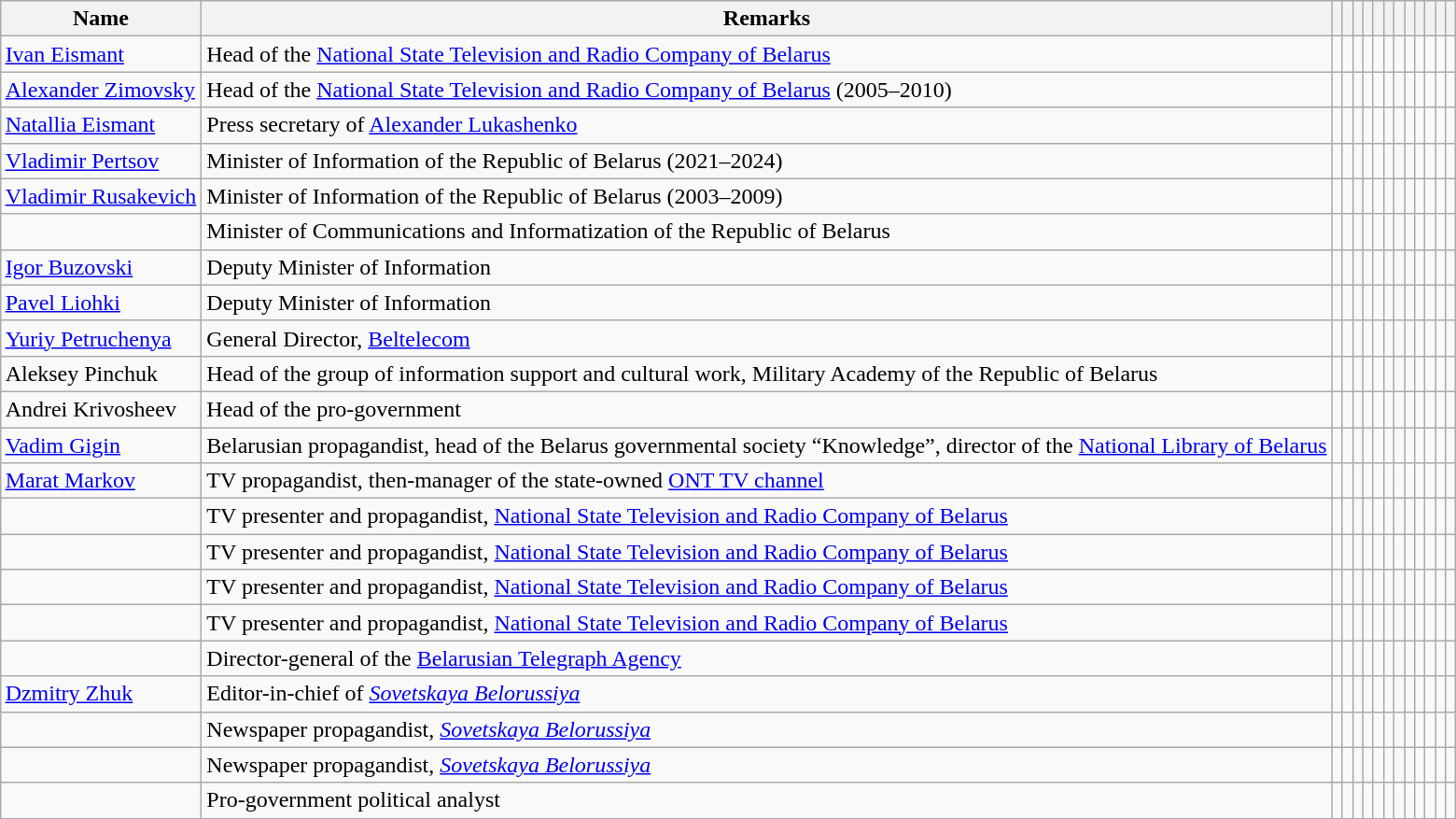<table class="wikitable sortable" style="margin: auto">
<tr>
<th>Name</th>
<th>Remarks</th>
<th></th>
<th></th>
<th></th>
<th></th>
<th></th>
<th></th>
<th></th>
<th></th>
<th></th>
<th></th>
<th></th>
<th></th>
</tr>
<tr>
<td><a href='#'>Ivan Eismant</a></td>
<td>Head of the <a href='#'>National State Television and Radio Company of Belarus</a></td>
<td style="text-align:center;"></td>
<td style="text-align:center;"></td>
<td style="text-align:center;"></td>
<td style="text-align:center;"></td>
<td style="text-align:center;"></td>
<td style="text-align:center;"></td>
<td></td>
<td style="text-align:center;"></td>
<td style="text-align:center;"></td>
<td></td>
<td></td>
<td></td>
</tr>
<tr>
<td><a href='#'>Alexander Zimovsky</a></td>
<td>Head of the <a href='#'>National State Television and Radio Company of Belarus</a> (2005–2010)</td>
<td></td>
<td></td>
<td></td>
<td></td>
<td></td>
<td></td>
<td style="text-align:center;"></td>
<td></td>
<td></td>
<td></td>
<td></td>
<td></td>
</tr>
<tr>
<td><a href='#'>Natallia Eismant</a></td>
<td>Press secretary of <a href='#'>Alexander Lukashenko</a></td>
<td style="text-align:center;"></td>
<td style="text-align:center;"></td>
<td style="text-align:center;"></td>
<td style="text-align:center;"></td>
<td style="text-align:center;"></td>
<td style="text-align:center;"></td>
<td style="text-align:center;"></td>
<td style="text-align:center;"></td>
<td style="text-align:center;"></td>
<td style="text-align:center;"></td>
<td style="text-align:center;"></td>
<td style="text-align:center;"></td>
</tr>
<tr>
<td><a href='#'>Vladimir Pertsov</a></td>
<td>Minister of Information of the Republic of Belarus (2021–2024)</td>
<td style="text-align:center;"></td>
<td style="text-align:center;"></td>
<td></td>
<td></td>
<td></td>
<td style="text-align:center;"></td>
<td></td>
<td></td>
<td></td>
<td></td>
<td></td>
<td></td>
</tr>
<tr>
<td><a href='#'>Vladimir Rusakevich</a></td>
<td>Minister of Information of the Republic of Belarus (2003–2009)</td>
<td></td>
<td></td>
<td></td>
<td></td>
<td></td>
<td></td>
<td style="text-align:center;"></td>
<td></td>
<td></td>
<td></td>
<td></td>
<td></td>
</tr>
<tr>
<td></td>
<td>Minister of Communications and Informatization of the Republic of Belarus</td>
<td style="text-align:center;"></td>
<td style="text-align:center;"></td>
<td style="text-align:center;"></td>
<td></td>
<td></td>
<td style="text-align:center;"></td>
<td></td>
<td></td>
<td></td>
<td></td>
<td></td>
<td></td>
</tr>
<tr>
<td><a href='#'>Igor Buzovski</a></td>
<td>Deputy Minister of Information</td>
<td></td>
<td></td>
<td></td>
<td style="text-align:center;"></td>
<td style="text-align:center;"></td>
<td style="text-align:center;"></td>
<td></td>
<td style="text-align:center;"></td>
<td style="text-align:center;"></td>
<td></td>
<td></td>
<td></td>
</tr>
<tr>
<td><a href='#'>Pavel Liohki</a></td>
<td>Deputy Minister of Information</td>
<td style="text-align:center;"></td>
<td style="text-align:center;"></td>
<td style="text-align:center;"></td>
<td style="text-align:center;"></td>
<td style="text-align:center;"></td>
<td></td>
<td></td>
<td style="text-align:center;"></td>
<td style="text-align:center;"></td>
<td></td>
<td></td>
<td></td>
</tr>
<tr>
<td><a href='#'>Yuriy Petruchenya</a></td>
<td>General Director, <a href='#'>Beltelecom</a></td>
<td style="text-align:center;"></td>
<td style="text-align:center;"></td>
<td style="text-align:center;"></td>
<td></td>
<td></td>
<td></td>
<td></td>
<td></td>
<td></td>
<td></td>
<td></td>
<td></td>
</tr>
<tr>
<td>Aleksey Pinchuk</td>
<td>Head of the group of information support and cultural work, Military Academy of the Republic of Belarus</td>
<td style="text-align:center;"></td>
<td style="text-align:center;"></td>
<td style="text-align:center;"></td>
<td></td>
<td></td>
<td></td>
<td></td>
<td></td>
<td></td>
<td></td>
<td></td>
<td></td>
</tr>
<tr>
<td>Andrei Krivosheev</td>
<td>Head of the pro-government </td>
<td></td>
<td></td>
<td></td>
<td></td>
<td style="text-align:center;"></td>
<td></td>
<td></td>
<td></td>
<td></td>
<td></td>
<td></td>
<td></td>
</tr>
<tr>
<td><a href='#'>Vadim Gigin</a></td>
<td>Belarusian propagandist, head of the Belarus governmental society “Knowledge”, director of the <a href='#'>National Library of Belarus</a></td>
<td></td>
<td></td>
<td></td>
<td style="text-align:center;"></td>
<td></td>
<td></td>
<td></td>
<td style="text-align:center;"></td>
<td style="text-align:center;"></td>
<td></td>
<td></td>
<td style="text-align:center;"></td>
</tr>
<tr>
<td><a href='#'>Marat Markov</a></td>
<td>TV propagandist, then-manager of the state-owned <a href='#'>ONT TV channel</a></td>
<td></td>
<td></td>
<td></td>
<td style="text-align:center;"></td>
<td style="text-align:center;"></td>
<td></td>
<td></td>
<td style="text-align:center;"></td>
<td style="text-align:center;"></td>
<td></td>
<td></td>
<td></td>
</tr>
<tr>
<td></td>
<td>TV presenter and propagandist, <a href='#'>National State Television and Radio Company of Belarus</a></td>
<td style="text-align:center;"></td>
<td style="text-align:center;"></td>
<td style="text-align:center;"></td>
<td style="text-align:center;"></td>
<td style="text-align:center;"></td>
<td style="text-align:center;"></td>
<td></td>
<td style="text-align:center;"></td>
<td style="text-align:center;"></td>
<td></td>
<td></td>
<td style="text-align:center;"></td>
</tr>
<tr>
<td></td>
<td>TV presenter and propagandist, <a href='#'>National State Television and Radio Company of Belarus</a></td>
<td></td>
<td></td>
<td></td>
<td style="text-align:center;"></td>
<td style="text-align:center;"></td>
<td></td>
<td></td>
<td style="text-align:center;"></td>
<td style="text-align:center;"></td>
<td></td>
<td></td>
<td></td>
</tr>
<tr>
<td></td>
<td>TV presenter and propagandist, <a href='#'>National State Television and Radio Company of Belarus</a></td>
<td></td>
<td></td>
<td></td>
<td style="text-align:center;"></td>
<td></td>
<td style="text-align:center;"></td>
<td></td>
<td style="text-align:center;"></td>
<td style="text-align:center;"></td>
<td></td>
<td></td>
<td style="text-align:center;"></td>
</tr>
<tr>
<td></td>
<td>TV presenter and propagandist, <a href='#'>National State Television and Radio Company of Belarus</a></td>
<td></td>
<td></td>
<td></td>
<td style="text-align:center;"></td>
<td></td>
<td></td>
<td></td>
<td style="text-align:center;"></td>
<td style="text-align:center;"></td>
<td></td>
<td></td>
<td></td>
</tr>
<tr>
<td></td>
<td>Director-general of the <a href='#'>Belarusian Telegraph Agency</a></td>
<td></td>
<td></td>
<td></td>
<td style="text-align:center;"></td>
<td></td>
<td></td>
<td></td>
<td style="text-align:center;"></td>
<td style="text-align:center;"></td>
<td></td>
<td></td>
<td></td>
</tr>
<tr>
<td><a href='#'>Dzmitry Zhuk</a></td>
<td>Editor-in-chief of <em><a href='#'>Sovetskaya Belorussiya</a></em></td>
<td style="text-align:center;"></td>
<td style="text-align:center;"></td>
<td style="text-align:center;"></td>
<td style="text-align:center;"></td>
<td></td>
<td></td>
<td></td>
<td style="text-align:center;"></td>
<td style="text-align:center;"></td>
<td></td>
<td></td>
<td></td>
</tr>
<tr>
<td></td>
<td>Newspaper propagandist, <em><a href='#'>Sovetskaya Belorussiya</a></em></td>
<td></td>
<td></td>
<td></td>
<td style="text-align:center;"></td>
<td style="text-align:center;"></td>
<td></td>
<td></td>
<td style="text-align:center;"></td>
<td style="text-align:center;"></td>
<td></td>
<td></td>
<td></td>
</tr>
<tr>
<td></td>
<td>Newspaper propagandist, <em><a href='#'>Sovetskaya Belorussiya</a></em></td>
<td></td>
<td></td>
<td></td>
<td style="text-align:center;"></td>
<td style="text-align:center;"></td>
<td style="text-align:center;"></td>
<td></td>
<td style="text-align:center;"></td>
<td style="text-align:center;"></td>
<td></td>
<td></td>
<td></td>
</tr>
<tr>
<td></td>
<td>Pro-government political analyst</td>
<td></td>
<td></td>
<td></td>
<td></td>
<td></td>
<td></td>
<td></td>
<td></td>
<td></td>
<td></td>
<td></td>
<td style="text-align:center;"></td>
</tr>
<tr>
</tr>
</table>
